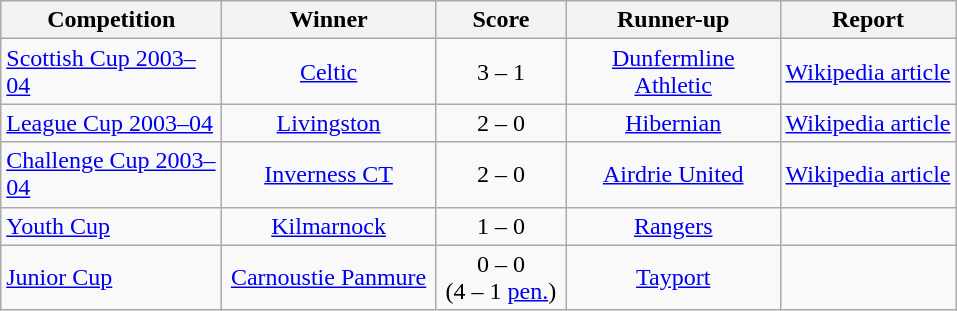<table class="wikitable" style="text-align: center;">
<tr>
<th width=140>Competition</th>
<th width=135>Winner</th>
<th width=80>Score</th>
<th width=135>Runner-up</th>
<th>Report</th>
</tr>
<tr>
<td align=left><a href='#'>Scottish Cup 2003–04</a></td>
<td><a href='#'>Celtic</a></td>
<td>3 – 1</td>
<td><a href='#'>Dunfermline Athletic</a></td>
<td><a href='#'>Wikipedia article</a></td>
</tr>
<tr>
<td align=left><a href='#'>League Cup 2003–04</a></td>
<td><a href='#'>Livingston</a></td>
<td>2 – 0</td>
<td><a href='#'>Hibernian</a></td>
<td><a href='#'>Wikipedia article</a></td>
</tr>
<tr>
<td align=left><a href='#'>Challenge Cup 2003–04</a></td>
<td><a href='#'>Inverness CT</a></td>
<td>2 – 0</td>
<td><a href='#'>Airdrie United</a></td>
<td><a href='#'>Wikipedia article</a></td>
</tr>
<tr>
<td align=left><a href='#'>Youth Cup</a></td>
<td><a href='#'>Kilmarnock</a></td>
<td>1 – 0</td>
<td><a href='#'>Rangers</a></td>
<td></td>
</tr>
<tr>
<td align=left><a href='#'>Junior Cup</a></td>
<td><a href='#'>Carnoustie Panmure</a></td>
<td>0 – 0<br> (4 – 1 <a href='#'>pen.</a>)</td>
<td><a href='#'>Tayport</a></td>
<td></td>
</tr>
</table>
